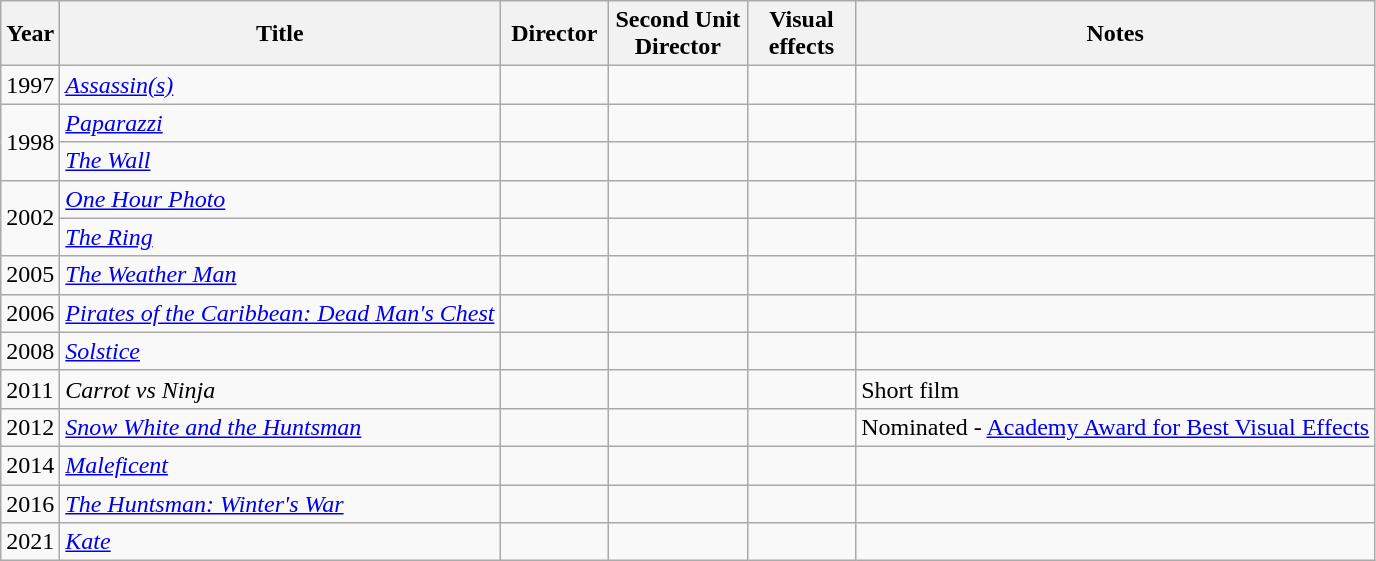<table class="wikitable">
<tr>
<th>Year</th>
<th>Title</th>
<th width=65>Director</th>
<th width=85>Second Unit Director</th>
<th width=65>Visual effects</th>
<th>Notes</th>
</tr>
<tr>
<td>1997</td>
<td><em><a href='#'>Assassin(s)</a></em></td>
<td></td>
<td></td>
<td></td>
<td></td>
</tr>
<tr>
<td rowspan=2>1998</td>
<td><em><a href='#'>Paparazzi</a></em></td>
<td></td>
<td></td>
<td></td>
<td></td>
</tr>
<tr>
<td><em><a href='#'>The Wall</a></em></td>
<td></td>
<td></td>
<td></td>
<td></td>
</tr>
<tr>
<td rowspan=2>2002</td>
<td><em><a href='#'>One Hour Photo</a></em></td>
<td></td>
<td></td>
<td></td>
<td></td>
</tr>
<tr>
<td><em><a href='#'>The Ring</a></em></td>
<td></td>
<td></td>
<td></td>
<td></td>
</tr>
<tr>
<td>2005</td>
<td><em><a href='#'>The Weather Man</a></em></td>
<td></td>
<td></td>
<td></td>
<td></td>
</tr>
<tr>
<td>2006</td>
<td><em><a href='#'>Pirates of the Caribbean: Dead Man's Chest</a></em></td>
<td></td>
<td></td>
<td></td>
<td></td>
</tr>
<tr>
<td>2008</td>
<td><em><a href='#'>Solstice</a></em></td>
<td></td>
<td></td>
<td></td>
<td></td>
</tr>
<tr>
<td>2011</td>
<td><em>Carrot vs Ninja</em></td>
<td></td>
<td></td>
<td></td>
<td>Short film</td>
</tr>
<tr>
<td>2012</td>
<td><em><a href='#'>Snow White and the Huntsman</a></em></td>
<td></td>
<td></td>
<td></td>
<td>Nominated - <a href='#'>Academy Award for Best Visual Effects</a></td>
</tr>
<tr>
<td>2014</td>
<td><em><a href='#'>Maleficent</a></em></td>
<td></td>
<td></td>
<td></td>
<td></td>
</tr>
<tr>
<td>2016</td>
<td><em><a href='#'>The Huntsman: Winter's War</a></em></td>
<td></td>
<td></td>
<td></td>
<td></td>
</tr>
<tr>
<td>2021</td>
<td><em><a href='#'>Kate</a></em></td>
<td></td>
<td></td>
<td></td>
<td></td>
</tr>
</table>
